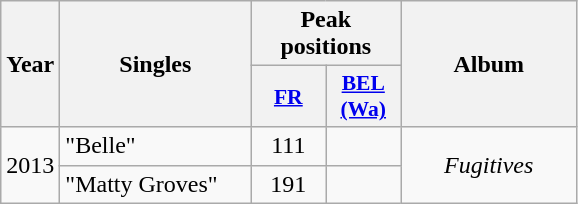<table class="wikitable">
<tr>
<th rowspan="2" style="text-align:center; width:10px;">Year</th>
<th rowspan="2" style="text-align:center; width:120px;">Singles</th>
<th colspan="2" style="text-align:center; width:20px;">Peak positions</th>
<th rowspan="2" style="text-align:center; width:110px;">Album</th>
</tr>
<tr>
<th scope="col" style="width:3em;font-size:90%;"><a href='#'>FR</a><br></th>
<th scope="col" style="width:3em;font-size:90%;"><a href='#'>BEL<br>(Wa)</a><br></th>
</tr>
<tr>
<td style="text-align:center;" rowspan=2>2013</td>
<td>"Belle"</td>
<td style="text-align:center;">111</td>
<td style="text-align:center;"></td>
<td style="text-align:center;" rowspan=2><em>Fugitives</em></td>
</tr>
<tr>
<td>"Matty Groves"</td>
<td style="text-align:center;">191</td>
<td style="text-align:center;"></td>
</tr>
</table>
